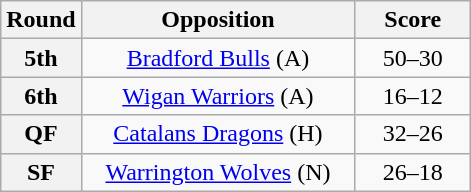<table class="wikitable plainrowheaders" style="text-align:center;margin:0">
<tr>
<th scope="col" style="width:25px">Round</th>
<th scope="col" style="width:175px">Opposition</th>
<th scope="col" style="width:70px">Score</th>
</tr>
<tr>
<th scope=row style="text-align:center">5th</th>
<td> <a href='#'>Bradford Bulls</a> (A)</td>
<td>50–30</td>
</tr>
<tr>
<th scope=row style="text-align:center">6th</th>
<td> <a href='#'>Wigan Warriors</a> (A)</td>
<td>16–12</td>
</tr>
<tr>
<th scope=row style="text-align:center">QF</th>
<td> <a href='#'>Catalans Dragons</a> (H)</td>
<td>32–26</td>
</tr>
<tr>
<th scope=row style="text-align:center">SF</th>
<td> <a href='#'>Warrington Wolves</a> (N)</td>
<td>26–18</td>
</tr>
</table>
